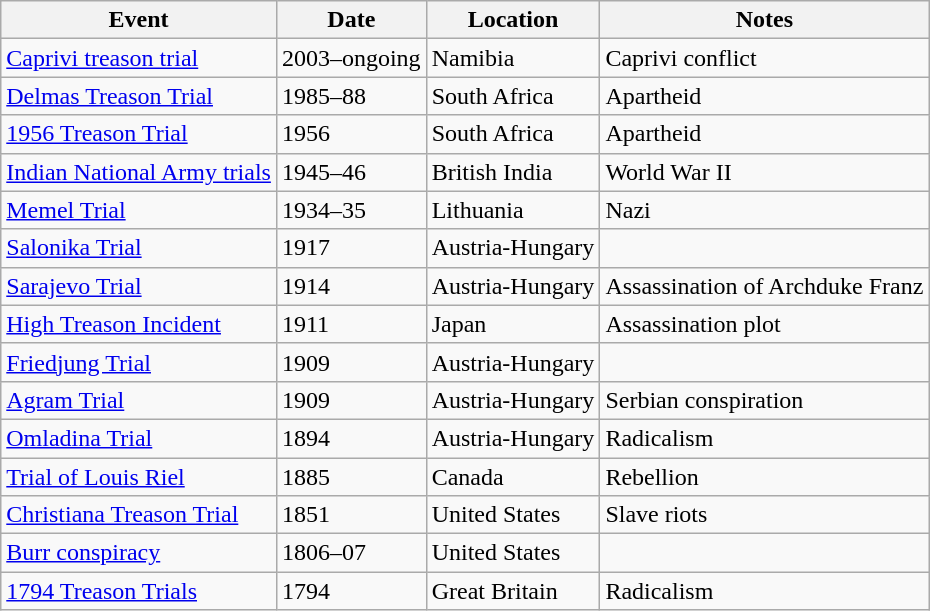<table class="sortable wikitable">
<tr>
<th>Event</th>
<th>Date</th>
<th>Location</th>
<th class="unsortable">Notes</th>
</tr>
<tr>
<td><a href='#'>Caprivi treason trial</a></td>
<td>2003–ongoing</td>
<td>Namibia</td>
<td>Caprivi conflict</td>
</tr>
<tr>
<td><a href='#'>Delmas Treason Trial</a></td>
<td>1985–88</td>
<td>South Africa</td>
<td>Apartheid</td>
</tr>
<tr>
<td><a href='#'>1956 Treason Trial</a></td>
<td>1956</td>
<td>South Africa</td>
<td>Apartheid</td>
</tr>
<tr>
<td><a href='#'>Indian National Army trials</a></td>
<td>1945–46</td>
<td>British India</td>
<td>World War II</td>
</tr>
<tr>
<td><a href='#'>Memel Trial</a></td>
<td>1934–35</td>
<td>Lithuania</td>
<td>Nazi</td>
</tr>
<tr>
<td><a href='#'>Salonika Trial</a></td>
<td>1917</td>
<td>Austria-Hungary</td>
<td></td>
</tr>
<tr>
<td><a href='#'>Sarajevo Trial</a></td>
<td>1914</td>
<td>Austria-Hungary</td>
<td>Assassination of Archduke Franz</td>
</tr>
<tr>
<td><a href='#'>High Treason Incident</a></td>
<td>1911</td>
<td>Japan</td>
<td>Assassination plot</td>
</tr>
<tr>
<td><a href='#'>Friedjung Trial</a></td>
<td>1909</td>
<td>Austria-Hungary</td>
<td></td>
</tr>
<tr>
<td><a href='#'>Agram Trial</a></td>
<td>1909</td>
<td>Austria-Hungary</td>
<td>Serbian conspiration</td>
</tr>
<tr>
<td><a href='#'>Omladina Trial</a></td>
<td>1894</td>
<td>Austria-Hungary</td>
<td>Radicalism</td>
</tr>
<tr>
<td><a href='#'>Trial of Louis Riel</a></td>
<td>1885</td>
<td>Canada</td>
<td>Rebellion</td>
</tr>
<tr>
<td><a href='#'>Christiana Treason Trial</a></td>
<td>1851</td>
<td>United States</td>
<td>Slave riots</td>
</tr>
<tr>
<td><a href='#'>Burr conspiracy</a></td>
<td>1806–07</td>
<td>United States</td>
<td></td>
</tr>
<tr>
<td><a href='#'>1794 Treason Trials</a></td>
<td>1794</td>
<td>Great Britain</td>
<td>Radicalism</td>
</tr>
</table>
